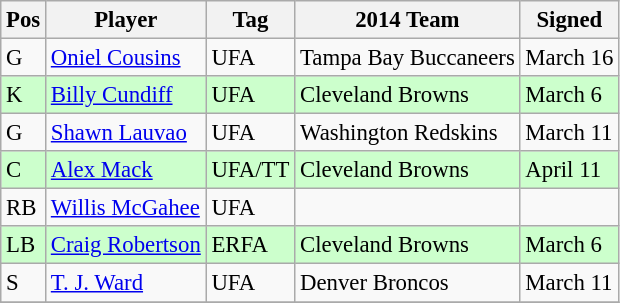<table class="wikitable" style="font-size: 95%;">
<tr>
<th>Pos</th>
<th>Player</th>
<th>Tag</th>
<th>2014 Team</th>
<th>Signed</th>
</tr>
<tr>
<td>G</td>
<td><a href='#'>Oniel Cousins</a></td>
<td>UFA</td>
<td>Tampa Bay Buccaneers</td>
<td>March 16</td>
</tr>
<tr bgcolor="#ccffcc">
<td>K</td>
<td><a href='#'>Billy Cundiff</a></td>
<td>UFA</td>
<td>Cleveland Browns</td>
<td>March 6</td>
</tr>
<tr>
<td>G</td>
<td><a href='#'>Shawn Lauvao</a></td>
<td>UFA</td>
<td>Washington Redskins</td>
<td>March 11</td>
</tr>
<tr bgcolor="#ccffcc">
<td>C</td>
<td><a href='#'>Alex Mack</a></td>
<td>UFA/TT</td>
<td>Cleveland Browns</td>
<td>April 11</td>
</tr>
<tr>
<td>RB</td>
<td><a href='#'>Willis McGahee</a></td>
<td>UFA</td>
<td></td>
<td></td>
</tr>
<tr bgcolor="#ccffcc">
<td>LB</td>
<td><a href='#'>Craig Robertson</a></td>
<td>ERFA</td>
<td>Cleveland Browns</td>
<td>March 6</td>
</tr>
<tr>
<td>S</td>
<td><a href='#'>T. J. Ward</a></td>
<td>UFA</td>
<td>Denver Broncos</td>
<td>March 11</td>
</tr>
<tr>
</tr>
</table>
